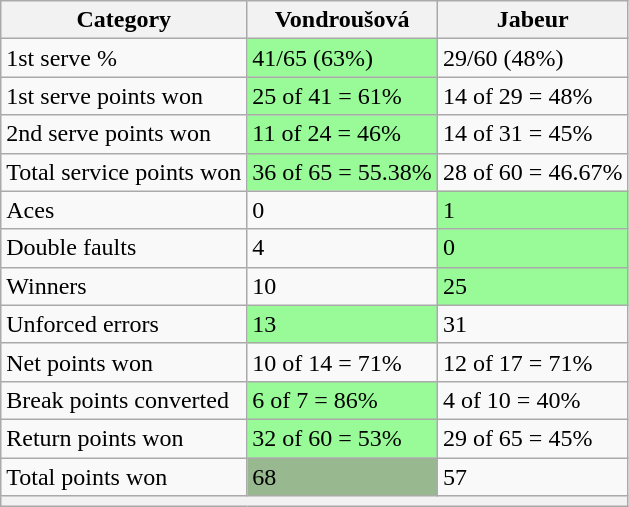<table class="wikitable">
<tr>
<th>Category</th>
<th> Vondroušová</th>
<th> Jabeur</th>
</tr>
<tr>
<td>1st serve %</td>
<td bgcolor=98FB98>41/65 (63%)</td>
<td>29/60 (48%)</td>
</tr>
<tr>
<td>1st serve points won</td>
<td bgcolor=98FB98>25 of 41 = 61%</td>
<td>14 of 29 = 48%</td>
</tr>
<tr>
<td>2nd serve points won</td>
<td bgcolor=98FB98>11 of 24 = 46%</td>
<td>14 of 31 = 45%</td>
</tr>
<tr>
<td>Total service points won</td>
<td bgcolor=98FB98>36 of 65 = 55.38%</td>
<td>28 of 60 = 46.67%</td>
</tr>
<tr>
<td>Aces</td>
<td>0</td>
<td bgcolor=98FB98>1</td>
</tr>
<tr>
<td>Double faults</td>
<td>4</td>
<td bgcolor=98FB98>0</td>
</tr>
<tr>
<td>Winners</td>
<td>10</td>
<td bgcolor=98FB98>25</td>
</tr>
<tr>
<td>Unforced errors</td>
<td bgcolor=98FB98>13</td>
<td>31</td>
</tr>
<tr>
<td>Net points won</td>
<td>10 of 14 = 71%</td>
<td>12 of 17 = 71%</td>
</tr>
<tr>
<td>Break points converted</td>
<td bgcolor=98FB98>6 of 7 = 86%</td>
<td>4 of 10 = 40%</td>
</tr>
<tr>
<td>Return points won</td>
<td bgcolor=98FB98>32 of 60 = 53%</td>
<td>29 of 65 = 45%</td>
</tr>
<tr>
<td>Total points won</td>
<td bgcolor=98FB989>68</td>
<td>57</td>
</tr>
<tr>
<th colspan=3></th>
</tr>
</table>
